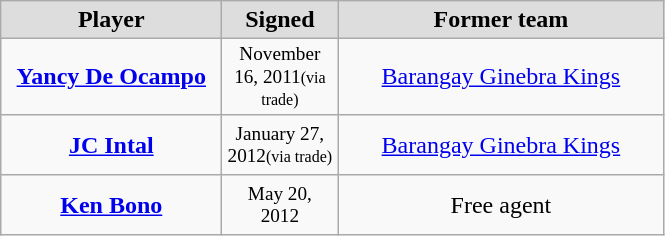<table class="wikitable" style="text-align: center">
<tr align="center" bgcolor="#dddddd">
<td style="width:140px"><strong>Player</strong></td>
<td style="width:70px"><strong>Signed</strong></td>
<td style="width:210px"><strong>Former team</strong></td>
</tr>
<tr style="height:40px">
<td><strong><a href='#'>Yancy De Ocampo</a></strong></td>
<td style="font-size: 80%">November 16, 2011<small>(via trade)</small></td>
<td><a href='#'>Barangay Ginebra Kings</a></td>
</tr>
<tr style="height:40px">
<td><strong><a href='#'>JC Intal</a></strong></td>
<td style="font-size: 80%">January 27, 2012<small>(via trade)</small></td>
<td><a href='#'>Barangay Ginebra Kings</a></td>
</tr>
<tr style="height:40px">
<td><strong><a href='#'>Ken Bono</a></strong></td>
<td style="font-size: 80%">May 20, 2012</td>
<td>Free agent</td>
</tr>
</table>
